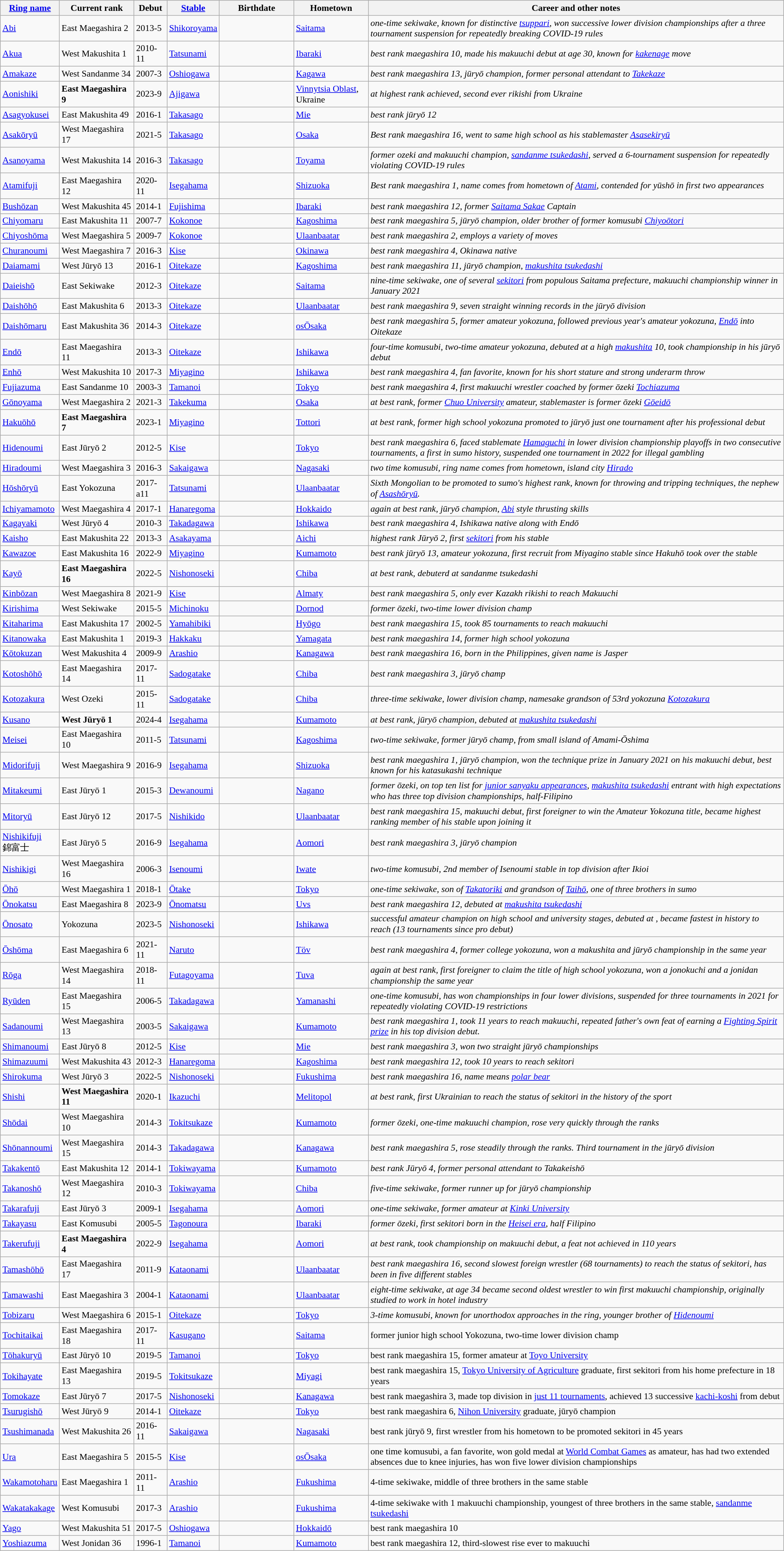<table class="sortable wikitable" style="text-align:left;clear:left;font-size:90%;">
<tr>
<th style="text-align:center;"width:10%;"><a href='#'>Ring name</a></th>
<th width="112">Current rank</th>
<th>Debut</th>
<th><a href='#'>Stable</a></th>
<th width="112">Birthdate</th>
<th width="112">Hometown</th>
<th class="unsortable">Career and other notes</th>
</tr>
<tr>
<td><a href='#'>Abi</a><br></td>
<td data-sort-value="e2e">East Maegashira 2</td>
<td>2013-5</td>
<td><a href='#'>Shikoroyama</a></td>
<td></td>
<td> <a href='#'>Saitama</a></td>
<td><em>one-time sekiwake, known for distinctive <a href='#'>tsuppari</a>, won successive lower division championships after a three tournament suspension for repeatedly breaking COVID-19 rules</em></td>
</tr>
<tr>
<td><a href='#'>Akua</a><br></td>
<td data-sort-value="g1w">West Makushita 1</td>
<td>2010-11</td>
<td><a href='#'>Tatsunami</a></td>
<td></td>
<td> <a href='#'>Ibaraki</a></td>
<td><em>best rank maegashira 10, made his makuuchi debut at age 30, known for <a href='#'>kakenage</a> move</em></td>
</tr>
<tr>
<td><a href='#'>Amakaze</a><br></td>
<td data-sort-value="h34w">West Sandanme 34</td>
<td>2007-3</td>
<td><a href='#'>Oshiogawa</a></td>
<td></td>
<td> <a href='#'>Kagawa</a></td>
<td><em>best rank maegashira 13, jūryō champion, former personal attendant to <a href='#'>Takekaze</a></em></td>
</tr>
<tr>
<td><a href='#'>Aonishiki</a><br></td>
<td data-sort-value="e9e"><strong>East Maegashira 9</strong></td>
<td>2023-9</td>
<td><a href='#'>Ajigawa</a></td>
<td></td>
<td> <a href='#'>Vinnytsia Oblast</a>, Ukraine</td>
<td><em>at highest rank achieved, second ever rikishi from Ukraine</em></td>
</tr>
<tr>
<td><a href='#'>Asagyokusei</a><br></td>
<td data-sort-value="g49e">East Makushita 49</td>
<td>2016-1</td>
<td><a href='#'>Takasago</a></td>
<td></td>
<td> <a href='#'>Mie</a></td>
<td><em>best rank jūryō 12</em></td>
</tr>
<tr>
<td><a href='#'>Asakōryū</a><br></td>
<td data-sort-value="e17w">West Maegashira 17</td>
<td>2021-5</td>
<td><a href='#'>Takasago</a></td>
<td></td>
<td> <a href='#'>Osaka</a></td>
<td><em>Best rank maegashira 16, went to same high school as his stablemaster <a href='#'>Asasekiryū</a></em></td>
</tr>
<tr>
<td><a href='#'>Asanoyama</a><br></td>
<td data-sort-value="g14w">West Makushita 14</td>
<td>2016-3</td>
<td><a href='#'>Takasago</a></td>
<td></td>
<td> <a href='#'>Toyama</a></td>
<td><em>former ozeki and makuuchi champion, <a href='#'>sandanme tsukedashi</a>, served a 6-tournament suspension for repeatedly violating COVID-19 rules</em></td>
</tr>
<tr>
<td><a href='#'>Atamifuji</a><br></td>
<td data-sort-value="e12e">East Maegashira 12</td>
<td>2020-11</td>
<td><a href='#'>Isegahama</a></td>
<td></td>
<td> <a href='#'>Shizuoka</a></td>
<td><em>Best rank maegashira 1, name comes from hometown of <a href='#'>Atami</a>, contended for yūshō in first two appearances</em></td>
</tr>
<tr>
<td><a href='#'>Bushōzan</a><br></td>
<td data-sort-value="g45w">West Makushita 45</td>
<td>2014-1</td>
<td><a href='#'>Fujishima</a></td>
<td></td>
<td> <a href='#'>Ibaraki</a></td>
<td><em>best rank maegashira 12, former <a href='#'>Saitama Sakae</a> Captain</em></td>
</tr>
<tr>
<td><a href='#'>Chiyomaru</a><br></td>
<td data-sort-value="g11e">East Makushita 11</td>
<td>2007-7</td>
<td><a href='#'>Kokonoe</a></td>
<td></td>
<td> <a href='#'>Kagoshima</a></td>
<td><em>best rank maegashira 5, jūryō champion, older brother of former komusubi <a href='#'>Chiyoōtori</a></em></td>
</tr>
<tr>
<td><a href='#'>Chiyoshōma</a><br></td>
<td data-sort-value="e5w">West Maegashira 5</td>
<td>2009-7</td>
<td><a href='#'>Kokonoe</a></td>
<td></td>
<td> <a href='#'>Ulaanbaatar</a></td>
<td><em>best rank maegashira 2, employs a variety of moves</em></td>
</tr>
<tr>
<td><a href='#'>Churanoumi</a><br></td>
<td data-sort-value="e7w">West Maegashira 7</td>
<td>2016-3</td>
<td><a href='#'>Kise</a></td>
<td></td>
<td> <a href='#'>Okinawa</a></td>
<td><em>best rank maegashira 4, Okinawa native</em></td>
</tr>
<tr>
<td><a href='#'>Daiamami</a><br></td>
<td data-sort-value="f13w">West Jūryō 13</td>
<td>2016-1</td>
<td><a href='#'>Oitekaze</a></td>
<td></td>
<td> <a href='#'>Kagoshima</a></td>
<td><em>best rank maegashira 11, jūryō champion, <a href='#'>makushita tsukedashi</a></em></td>
</tr>
<tr>
<td><a href='#'>Daieishō</a><br></td>
<td data-sort-value="ce">East Sekiwake</td>
<td>2012-3</td>
<td><a href='#'>Oitekaze</a></td>
<td></td>
<td> <a href='#'>Saitama</a></td>
<td><em>nine-time sekiwake, one of several <a href='#'>sekitori</a> from populous Saitama prefecture, makuuchi championship winner in January 2021</em></td>
</tr>
<tr>
<td><a href='#'>Daishōhō</a><br></td>
<td data-sort-value="g6e">East Makushita 6</td>
<td>2013-3</td>
<td><a href='#'>Oitekaze</a></td>
<td></td>
<td> <a href='#'>Ulaanbaatar</a></td>
<td><em>best rank maegashira 9, seven straight winning records in the jūryō division</em></td>
</tr>
<tr>
<td><a href='#'>Daishōmaru</a><br></td>
<td data-sort-value="g36e">East Makushita 36</td>
<td>2014-3</td>
<td><a href='#'>Oitekaze</a></td>
<td></td>
<td> <a href='#'><span>os</span>Ōsaka</a></td>
<td><em>best rank maegashira 5, former amateur yokozuna, followed previous year's amateur yokozuna, <a href='#'>Endō</a> into Oitekaze</em></td>
</tr>
<tr>
<td><a href='#'>Endō</a><br></td>
<td data-sort-value="e11e">East Maegashira 11</td>
<td>2013-3</td>
<td><a href='#'>Oitekaze</a></td>
<td></td>
<td> <a href='#'>Ishikawa</a></td>
<td><em>four-time komusubi, two-time amateur yokozuna, debuted at a high <a href='#'>makushita</a> 10, took championship in his jūryō debut</em></td>
</tr>
<tr>
<td><a href='#'>Enhō</a><br></td>
<td data-sort-value="g10w">West Makushita 10</td>
<td>2017-3</td>
<td><a href='#'>Miyagino</a></td>
<td></td>
<td> <a href='#'>Ishikawa</a></td>
<td><em>best rank maegashira 4, fan favorite, known for his short stature and strong underarm throw</em></td>
</tr>
<tr>
<td><a href='#'>Fujiazuma</a><br></td>
<td data-sort-value="h10e">East Sandanme 10</td>
<td>2003-3</td>
<td><a href='#'>Tamanoi</a></td>
<td></td>
<td> <a href='#'>Tokyo</a></td>
<td><em>best rank maegashira 4, first makuuchi wrestler coached by former ōzeki <a href='#'>Tochiazuma</a></em></td>
</tr>
<tr>
<td><a href='#'>Gōnoyama</a><br></td>
<td data-sort-value="e2w">West Maegashira 2</td>
<td>2021-3</td>
<td><a href='#'>Takekuma</a></td>
<td></td>
<td> <a href='#'>Osaka</a></td>
<td><em>at best rank, former <a href='#'>Chuo University</a> amateur, stablemaster is former ōzeki <a href='#'>Gōeidō</a></em></td>
</tr>
<tr>
<td><a href='#'>Hakuōhō</a><br></td>
<td data-sort-value="e7e"><strong>East Maegashira 7</strong></td>
<td>2023-1</td>
<td><a href='#'>Miyagino</a></td>
<td></td>
<td> <a href='#'>Tottori</a></td>
<td><em>at best rank, former high school yokozuna promoted to jūryō just one tournament after his professional debut</em></td>
</tr>
<tr>
<td><a href='#'>Hidenoumi</a><br></td>
<td data-sort-value="f2e">East Jūryō 2</td>
<td>2012-5</td>
<td><a href='#'>Kise</a></td>
<td></td>
<td> <a href='#'>Tokyo</a></td>
<td><em>best rank maegashira 6, faced stablemate <a href='#'>Hamaguchi</a> in lower division championship playoffs in two consecutive tournaments, a first in sumo history, suspended one tournament in 2022 for illegal gambling</em></td>
</tr>
<tr>
<td><a href='#'>Hiradoumi</a><br></td>
<td data-sort-value="e3w">West Maegashira 3</td>
<td>2016-3</td>
<td><a href='#'>Sakaigawa</a></td>
<td></td>
<td> <a href='#'>Nagasaki</a></td>
<td><em>two time komusubi, ring name comes from hometown, island city <a href='#'>Hirado</a></em></td>
</tr>
<tr>
<td><a href='#'>Hōshōryū</a><br></td>
<td data-sort-value="ae">East Yokozuna</td>
<td>2017-<span>a</span>11</td>
<td><a href='#'>Tatsunami</a></td>
<td></td>
<td> <a href='#'>Ulaanbaatar</a></td>
<td><em>Sixth Mongolian to be promoted to sumo's highest rank, known for throwing and tripping techniques, the nephew of <a href='#'>Asashōryū</a>.</em></td>
</tr>
<tr>
<td><a href='#'>Ichiyamamoto</a><br></td>
<td data-sort-value="e4w">West Maegashira 4</td>
<td>2017-1</td>
<td><a href='#'>Hanaregoma</a></td>
<td></td>
<td> <a href='#'>Hokkaido</a></td>
<td><em>again at best rank, jūryō champion, <a href='#'>Abi</a> style thrusting skills</em></td>
</tr>
<tr>
<td><a href='#'>Kagayaki</a><br></td>
<td data-sort-value="f4w">West Jūryō 4</td>
<td>2010-3</td>
<td><a href='#'>Takadagawa</a></td>
<td></td>
<td> <a href='#'>Ishikawa</a></td>
<td><em>best rank maegashira 4, Ishikawa native along with Endō</em></td>
</tr>
<tr>
<td><a href='#'>Kaisho</a><br></td>
<td data-sort-value="g22e">East Makushita 22</td>
<td>2013-3</td>
<td><a href='#'>Asakayama</a></td>
<td></td>
<td> <a href='#'>Aichi</a></td>
<td><em>highest rank Jūryō 2, first <a href='#'>sekitori</a> from his stable</em></td>
</tr>
<tr>
<td><a href='#'>Kawazoe</a><br></td>
<td data-sort-value="g16e">East Makushita 16</td>
<td>2022-9</td>
<td><a href='#'>Miyagino</a></td>
<td></td>
<td> <a href='#'>Kumamoto</a></td>
<td><em>best rank jūryō 13,  amateur yokozuna, first recruit from Miyagino stable since Hakuhō took over the stable</em></td>
</tr>
<tr>
<td><a href='#'>Kayō</a><br></td>
<td data-sort-value="e16e"><strong>East Maegashira 16</strong></td>
<td>2022-5</td>
<td><a href='#'>Nishonoseki</a></td>
<td></td>
<td> <a href='#'>Chiba</a></td>
<td><em>at best rank, debuterd at sandanme tsukedashi</em></td>
</tr>
<tr>
<td><a href='#'>Kinbōzan</a><br></td>
<td data-sort-value="e8w">West Maegashira 8</td>
<td>2021-9</td>
<td><a href='#'>Kise</a></td>
<td></td>
<td> <a href='#'>Almaty</a></td>
<td><em>best rank maegashira 5, only ever Kazakh rikishi to reach Makuuchi</em></td>
</tr>
<tr>
<td><a href='#'>Kirishima</a><br></td>
<td data-sort-value="cw">West Sekiwake</td>
<td>2015-5</td>
<td><a href='#'>Michinoku</a></td>
<td></td>
<td> <a href='#'>Dornod</a></td>
<td><em>former ōzeki, two-time lower division champ</em></td>
</tr>
<tr>
<td><a href='#'>Kitaharima</a><br></td>
<td data-sort-value="g17e">East Makushita 17</td>
<td>2002-5</td>
<td><a href='#'>Yamahibiki</a></td>
<td></td>
<td> <a href='#'>Hyōgo</a></td>
<td><em>best rank maegashira 15, took 85 tournaments to reach makuuchi</em></td>
</tr>
<tr>
<td><a href='#'>Kitanowaka</a><br></td>
<td data-sort-value="g1e">East Makushita 1</td>
<td>2019-3</td>
<td><a href='#'>Hakkaku</a></td>
<td></td>
<td> <a href='#'>Yamagata</a></td>
<td><em>best rank maegashira 14, former high school yokozuna</em></td>
</tr>
<tr>
<td><a href='#'>Kōtokuzan</a><br></td>
<td data-sort-value="g4w">West Makushita 4</td>
<td>2009-9</td>
<td><a href='#'>Arashio</a></td>
<td></td>
<td> <a href='#'>Kanagawa</a></td>
<td><em>best rank maegashira 16, born in the Philippines, given name is Jasper</em></td>
</tr>
<tr>
<td><a href='#'>Kotoshōhō</a><br></td>
<td data-sort-value="e14e">East Maegashira 14</td>
<td>2017-11</td>
<td><a href='#'>Sadogatake</a></td>
<td></td>
<td> <a href='#'>Chiba</a></td>
<td><em>best rank maegashira 3, jūryō champ</em></td>
</tr>
<tr>
<td><a href='#'>Kotozakura</a><br></td>
<td data-sort-value="bw">West Ozeki</td>
<td>2015-11</td>
<td><a href='#'>Sadogatake</a></td>
<td></td>
<td> <a href='#'>Chiba</a></td>
<td><em>three-time sekiwake, lower division champ, namesake grandson of 53rd yokozuna <a href='#'>Kotozakura</a></em></td>
</tr>
<tr>
<td><a href='#'>Kusano</a><br></td>
<td data-sort-value=f1w><strong>West Jūryō 1</strong></td>
<td>2024-4</td>
<td><a href='#'>Isegahama</a></td>
<td></td>
<td> <a href='#'>Kumamoto</a></td>
<td><em>at best rank, jūryō champion, debuted at <a href='#'>makushita tsukedashi</a></em></td>
</tr>
<tr>
<td><a href='#'>Meisei</a><br></td>
<td data-sort-value=e10e>East Maegashira 10</td>
<td>2011-5</td>
<td><a href='#'>Tatsunami</a></td>
<td></td>
<td> <a href='#'>Kagoshima</a></td>
<td><em>two-time sekiwake, former jūryō champ, from small island of Amami-Ōshima</em></td>
</tr>
<tr>
<td><a href='#'>Midorifuji</a><br></td>
<td data-sort-value="e9w">West Maegashira 9</td>
<td>2016-9</td>
<td><a href='#'>Isegahama</a></td>
<td></td>
<td> <a href='#'>Shizuoka</a></td>
<td><em>best rank maegashira 1, jūryō champion, won the technique prize in January 2021 on his makuuchi debut, best known for his katasukashi technique</em></td>
</tr>
<tr>
<td><a href='#'>Mitakeumi</a><br></td>
<td data-sort-value="f1e">East Jūryō 1</td>
<td>2015-3</td>
<td><a href='#'>Dewanoumi</a></td>
<td></td>
<td> <a href='#'>Nagano</a></td>
<td><em>former ōzeki, on top ten list for <a href='#'>junior sanyaku appearances</a>, <a href='#'>makushita tsukedashi</a> entrant with high expectations who has three top division championships, half-Filipino</em></td>
</tr>
<tr>
<td><a href='#'>Mitoryū</a><br></td>
<td data-sort-value="f12e">East Jūryō 12</td>
<td>2017-5</td>
<td><a href='#'>Nishikido</a></td>
<td></td>
<td> <a href='#'>Ulaanbaatar</a></td>
<td><em>best rank maegashira 15, makuuchi debut, first foreigner to win the Amateur Yokozuna title, became highest ranking member of his stable upon joining it</em></td>
</tr>
<tr>
<td><a href='#'>Nishikifuji</a><br>錦富士</td>
<td data-sort-value="f5e">East Jūryō 5</td>
<td>2016-9</td>
<td><a href='#'>Isegahama</a></td>
<td></td>
<td> <a href='#'>Aomori</a></td>
<td><em>best rank maegashira 3, jūryō champion</em></td>
</tr>
<tr>
<td><a href='#'>Nishikigi</a><br></td>
<td data-sort-value="e16w">West Maegashira 16</td>
<td>2006-3</td>
<td><a href='#'>Isenoumi</a></td>
<td></td>
<td> <a href='#'>Iwate</a></td>
<td><em>two-time komusubi, 2nd member of Isenoumi stable in top division after Ikioi</em></td>
</tr>
<tr>
<td><a href='#'>Ōhō</a><br></td>
<td data-sort-value="e1w">West Maegashira 1</td>
<td>2018-1</td>
<td><a href='#'>Ōtake</a></td>
<td></td>
<td> <a href='#'>Tokyo</a></td>
<td><em>one-time sekiwake, son of <a href='#'>Takatoriki</a> and grandson of <a href='#'>Taihō</a>, one of three brothers in sumo</em></td>
</tr>
<tr>
<td><a href='#'>Ōnokatsu</a><br></td>
<td data-sort-value="e8e">East Maegashira 8</td>
<td>2023-9</td>
<td><a href='#'>Ōnomatsu</a></td>
<td></td>
<td> <a href='#'>Uvs</a></td>
<td><em>best rank maegashira 12, debuted at <a href='#'>makushita tsukedashi</a></em></td>
</tr>
<tr>
<td><a href='#'>Ōnosato</a><br></td>
<td data-sort-value="be">Yokozuna</td>
<td>2023-5</td>
<td><a href='#'>Nishonoseki</a></td>
<td></td>
<td> <a href='#'>Ishikawa</a></td>
<td><em>successful amateur champion on high school and university stages, debuted at , became fastest in history to reach  (13 tournaments since pro debut)</em></td>
</tr>
<tr>
<td><a href='#'>Ōshōma</a><br></td>
<td data-sort-value="e6e">East Maegashira 6</td>
<td>2021-11</td>
<td><a href='#'>Naruto</a></td>
<td></td>
<td> <a href='#'>Töv</a></td>
<td><em>best rank maegashira 4, former college yokozuna, won a makushita and jūryō championship in the same year</em></td>
</tr>
<tr>
<td><a href='#'>Rōga</a><br></td>
<td data-sort-value="e14w">West Maegashira 14</td>
<td>2018-11</td>
<td><a href='#'>Futagoyama</a></td>
<td></td>
<td> <a href='#'>Tuva</a></td>
<td><em>again at best rank, first foreigner to claim the title of high school yokozuna, won a jonokuchi and a jonidan championship the same year</em></td>
</tr>
<tr>
<td><a href='#'>Ryūden</a><br></td>
<td data-sort-value="e15e">East Maegashira 15</td>
<td>2006-5</td>
<td><a href='#'>Takadagawa</a></td>
<td></td>
<td> <a href='#'>Yamanashi</a></td>
<td><em>one-time komusubi, has won championships in four lower divisions, suspended for three tournaments in 2021 for repeatedly violating COVID-19 restrictions</em></td>
</tr>
<tr>
<td><a href='#'>Sadanoumi</a><br></td>
<td data-sort-value="e13w">West Maegashira 13</td>
<td>2003-5</td>
<td><a href='#'>Sakaigawa</a></td>
<td></td>
<td> <a href='#'>Kumamoto</a></td>
<td><em>best rank maegashira 1, took 11 years to reach makuuchi, repeated father's own feat of earning a <a href='#'>Fighting Spirit prize</a> in his top division debut.</em></td>
</tr>
<tr>
<td><a href='#'>Shimanoumi</a><br></td>
<td data-sort-value="f8e">East Jūryō 8</td>
<td>2012-5</td>
<td><a href='#'>Kise</a></td>
<td></td>
<td> <a href='#'>Mie</a></td>
<td><em>best rank maegashira 3, won two straight jūryō championships </em></td>
</tr>
<tr>
<td><a href='#'>Shimazuumi</a><br></td>
<td data-sort-value="g43w">West Makushita 43</td>
<td>2012-3</td>
<td><a href='#'>Hanaregoma</a></td>
<td></td>
<td> <a href='#'>Kagoshima</a></td>
<td><em>best rank maegashira 12, took 10 years to reach sekitori</em></td>
</tr>
<tr>
<td><a href='#'>Shirokuma</a><br></td>
<td data-sort-value="f3w">West Jūryō 3</td>
<td>2022-5</td>
<td><a href='#'>Nishonoseki</a></td>
<td></td>
<td> <a href='#'>Fukushima</a></td>
<td><em>best rank maegashira 16, name means <a href='#'>polar bear</a></em></td>
</tr>
<tr>
<td><a href='#'>Shishi</a><br></td>
<td data-sort-value="e11w"><strong>West Maegashira 11</strong></td>
<td>2020-1</td>
<td><a href='#'>Ikazuchi</a></td>
<td></td>
<td> <a href='#'>Melitopol</a></td>
<td><em>at best rank, first Ukrainian to reach the status of sekitori in the history of the sport</em></td>
</tr>
<tr>
<td><a href='#'>Shōdai</a><br></td>
<td data-sort-value="e10w">West Maegashira 10</td>
<td>2014-3</td>
<td><a href='#'>Tokitsukaze</a></td>
<td></td>
<td> <a href='#'>Kumamoto</a></td>
<td><em>former ōzeki, one-time makuuchi champion, rose very quickly through the ranks</em></td>
</tr>
<tr>
<td><a href='#'>Shōnannoumi</a><br></td>
<td data-sort-value="e15w">West Maegashira 15</td>
<td>2014-3</td>
<td><a href='#'>Takadagawa</a></td>
<td></td>
<td> <a href='#'>Kanagawa</a></td>
<td><em>best rank maegashira 5, rose steadily through the ranks. Third tournament in the jūryō division</em></td>
</tr>
<tr>
<td><a href='#'>Takakentō</a><br></td>
<td data-sort-value="g12e">East Makushita 12</td>
<td>2014-1</td>
<td><a href='#'>Tokiwayama</a></td>
<td></td>
<td> <a href='#'>Kumamoto</a></td>
<td><em>best rank Jūryō 4, former personal attendant to Takakeishō</em></td>
</tr>
<tr>
<td><a href='#'>Takanoshō</a><br></td>
<td data-sort-value="e12w">West Maegashira 12</td>
<td>2010-3</td>
<td><a href='#'>Tokiwayama</a></td>
<td></td>
<td> <a href='#'>Chiba</a></td>
<td><em>five-time sekiwake, former runner up for jūryō championship</em></td>
</tr>
<tr>
<td><a href='#'>Takarafuji</a><br></td>
<td data-sort-value="f3e">East Jūryō 3</td>
<td>2009-1</td>
<td><a href='#'>Isegahama</a></td>
<td></td>
<td> <a href='#'>Aomori</a></td>
<td><em>one-time sekiwake, former amateur at <a href='#'>Kinki University</a></em></td>
</tr>
<tr>
<td><a href='#'>Takayasu</a><br></td>
<td data-sort-value="de">East Komusubi</td>
<td>2005-5</td>
<td><a href='#'>Tagonoura</a></td>
<td></td>
<td> <a href='#'>Ibaraki</a></td>
<td><em>former ōzeki, first sekitori born in the <a href='#'>Heisei era</a>, half Filipino</em></td>
</tr>
<tr>
<td><a href='#'>Takerufuji</a><br></td>
<td data-sort-value="e4e"><strong>East Maegashira 4</strong></td>
<td>2022-9</td>
<td><a href='#'>Isegahama</a></td>
<td></td>
<td> <a href='#'>Aomori</a></td>
<td><em>at best rank, took championship on makuuchi debut, a feat not achieved in 110 years</em></td>
</tr>
<tr>
<td><a href='#'>Tamashōhō</a><br></td>
<td data-sort-value="e17e">East Maegashira 17</td>
<td>2011-9</td>
<td><a href='#'>Kataonami</a></td>
<td></td>
<td> <a href='#'>Ulaanbaatar</a></td>
<td><em>best rank maegashira 16, second slowest foreign wrestler (68 tournaments) to reach the status of sekitori, has been in five different stables</em></td>
</tr>
<tr>
<td><a href='#'>Tamawashi</a><br></td>
<td data-sort-value="e3e">East Maegashira 3</td>
<td>2004-1</td>
<td><a href='#'>Kataonami</a></td>
<td></td>
<td> <a href='#'>Ulaanbaatar</a></td>
<td><em>eight-time sekiwake, at age 34 became second oldest wrestler to win first makuuchi championship, originally studied to work in hotel industry</em></td>
</tr>
<tr>
<td><a href='#'>Tobizaru</a><br></td>
<td data-sort-value="e6w">West Maegashira 6</td>
<td>2015-1</td>
<td><a href='#'>Oitekaze</a></td>
<td></td>
<td> <a href='#'>Tokyo</a></td>
<td><em>3-time komusubi, known for unorthodox approaches in the ring, younger brother of <a href='#'>Hidenoumi</a></em></td>
</tr>
<tr>
<td><a href='#'>Tochitaikai</a><br></td>
<td data-sort-value=" e18e">East Maegashira 18</td>
<td>2017-11</td>
<td><a href='#'>Kasugano</a></td>
<td></td>
<td> <a href='#'> Saitama</a></td>
<td>former junior high school Yokozuna, two-time lower division champ<em></td>
</tr>
<tr>
<td><a href='#'>Tōhakuryū</a><br></td>
<td data-sort-value="f10e">East Jūryō 10</td>
<td>2019-5</td>
<td><a href='#'>Tamanoi</a></td>
<td></td>
<td> <a href='#'>Tokyo</a></td>
<td></em>best rank maegashira 15, former amateur at <a href='#'>Toyo University</a><em></td>
</tr>
<tr>
<td><a href='#'>Tokihayate</a><br></td>
<td data-sort-value="e13e">East Maegashira 13</td>
<td>2019-5</td>
<td><a href='#'>Tokitsukaze</a></td>
<td></td>
<td> <a href='#'>Miyagi</a></td>
<td></em>best rank maegashira 15, <a href='#'>Tokyo University of Agriculture</a> graduate, first sekitori from his home prefecture in 18 years<em></td>
</tr>
<tr>
<td><a href='#'>Tomokaze</a><br></td>
<td data-sort-value="f7e">East Jūryō 7</td>
<td>2017-5</td>
<td><a href='#'>Nishonoseki</a></td>
<td></td>
<td> <a href='#'>Kanagawa</a></td>
<td></em>best rank maegashira 3, made top division in <a href='#'>just 11 tournaments</a>, achieved 13 successive <a href='#'>kachi-koshi</a> from debut<em></td>
</tr>
<tr>
<td><a href='#'>Tsurugishō</a><br></td>
<td data-sort-value="f9w">West Jūryō 9</td>
<td>2014-1</td>
<td><a href='#'>Oitekaze</a></td>
<td></td>
<td> <a href='#'>Tokyo</a></td>
<td></em>best rank maegashira 6, <a href='#'>Nihon University</a> graduate, jūryō champion<em></td>
</tr>
<tr>
<td><a href='#'>Tsushimanada</a><br></td>
<td data-sort-value="g26w">West Makushita 26</td>
<td>2016-11</td>
<td><a href='#'>Sakaigawa</a></td>
<td></td>
<td> <a href='#'>Nagasaki</a></td>
<td></em>best rank jūryō 9, first wrestler from his hometown to be promoted sekitori in 45 years<em></td>
</tr>
<tr>
<td><a href='#'>Ura</a><br></td>
<td data-sort-value="e5e">East Maegashira 5</td>
<td>2015-5</td>
<td><a href='#'>Kise</a></td>
<td></td>
<td> <a href='#'><span>os</span>Ōsaka</a></td>
<td></em>one time komusubi, a fan favorite, won gold medal at <a href='#'>World Combat Games</a> as amateur, has had two extended absences due to knee injuries, has won five lower division championships<em></td>
</tr>
<tr>
<td><a href='#'>Wakamotoharu</a><br></td>
<td data-sort-value="e1e">East Maegashira 1</td>
<td>2011-11</td>
<td><a href='#'>Arashio</a></td>
<td></td>
<td> <a href='#'>Fukushima</a></td>
<td></em>4-time sekiwake, middle of three brothers in the same stable<em></td>
</tr>
<tr>
<td><a href='#'>Wakatakakage</a><br></td>
<td data-sort-value="dw">West Komusubi</td>
<td>2017-3</td>
<td><a href='#'>Arashio</a></td>
<td></td>
<td> <a href='#'>Fukushima</a></td>
<td></em>4-time sekiwake with 1 makuuchi championship, youngest of three brothers in the same stable, <a href='#'>sandanme tsukedashi</a><em></td>
</tr>
<tr>
<td><a href='#'>Yago</a><br></td>
<td data-sort-value="g51w">West Makushita 51</td>
<td>2017-5</td>
<td><a href='#'>Oshiogawa</a></td>
<td></td>
<td> <a href='#'>Hokkaidō</a></td>
<td></em>best rank maegashira 10<em></td>
</tr>
<tr>
<td><a href='#'>Yoshiazuma</a><br></td>
<td data-sort-value="i36w">West Jonidan 36</td>
<td>1996-1</td>
<td><a href='#'>Tamanoi</a></td>
<td></td>
<td> <a href='#'>Kumamoto</a></td>
<td></em>best rank maegashira 12, third-slowest rise ever to makuuchi<em></td>
</tr>
</table>
